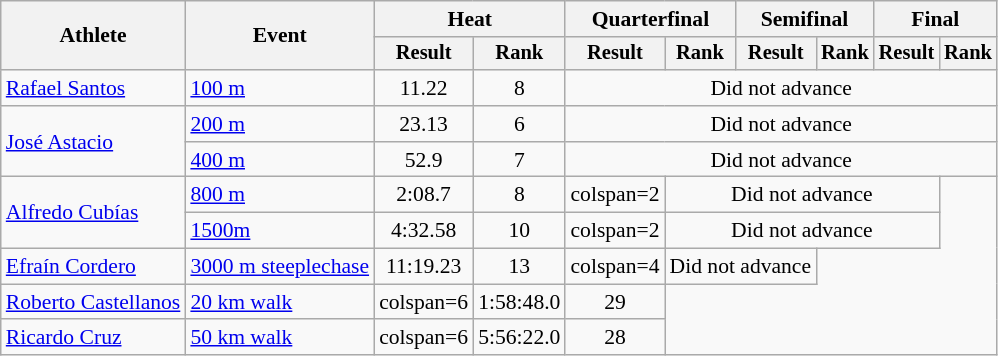<table class="wikitable" style="font-size:90%; text-align: center">
<tr>
<th rowspan="2">Athlete</th>
<th rowspan="2">Event</th>
<th colspan="2">Heat</th>
<th colspan="2">Quarterfinal</th>
<th colspan="2">Semifinal</th>
<th colspan="2">Final</th>
</tr>
<tr style="font-size:95%">
<th>Result</th>
<th>Rank</th>
<th>Result</th>
<th>Rank</th>
<th>Result</th>
<th>Rank</th>
<th>Result</th>
<th>Rank</th>
</tr>
<tr align=center>
<td align=left><a href='#'>Rafael Santos</a></td>
<td align=left><a href='#'>100 m</a></td>
<td>11.22</td>
<td>8</td>
<td colspan=6>Did not advance</td>
</tr>
<tr align=center>
<td align=left rowspan=2><a href='#'>José Astacio</a></td>
<td align=left><a href='#'>200 m</a></td>
<td>23.13</td>
<td>6</td>
<td colspan=6>Did not advance</td>
</tr>
<tr align=center>
<td align=left><a href='#'>400 m</a></td>
<td>52.9</td>
<td>7</td>
<td colspan=6>Did not advance</td>
</tr>
<tr align=center>
<td align=left rowspan=2><a href='#'>Alfredo Cubías</a></td>
<td align=left><a href='#'>800 m</a></td>
<td>2:08.7</td>
<td>8</td>
<td>colspan=2 </td>
<td colspan=4>Did not advance</td>
</tr>
<tr align=center>
<td align=left><a href='#'>1500m</a></td>
<td>4:32.58</td>
<td>10</td>
<td>colspan=2 </td>
<td colspan=4>Did not advance</td>
</tr>
<tr align=center>
<td align=left><a href='#'>Efraín Cordero</a></td>
<td align=left><a href='#'>3000 m steeplechase</a></td>
<td>11:19.23</td>
<td>13</td>
<td>colspan=4 </td>
<td colspan=2>Did not advance</td>
</tr>
<tr align=center>
<td align=left><a href='#'>Roberto Castellanos</a></td>
<td align=left><a href='#'>20 km walk</a></td>
<td>colspan=6 </td>
<td>1:58:48.0</td>
<td>29</td>
</tr>
<tr align=center>
<td align=left><a href='#'>Ricardo Cruz</a></td>
<td align=left><a href='#'>50 km walk</a></td>
<td>colspan=6 </td>
<td>5:56:22.0</td>
<td>28</td>
</tr>
</table>
